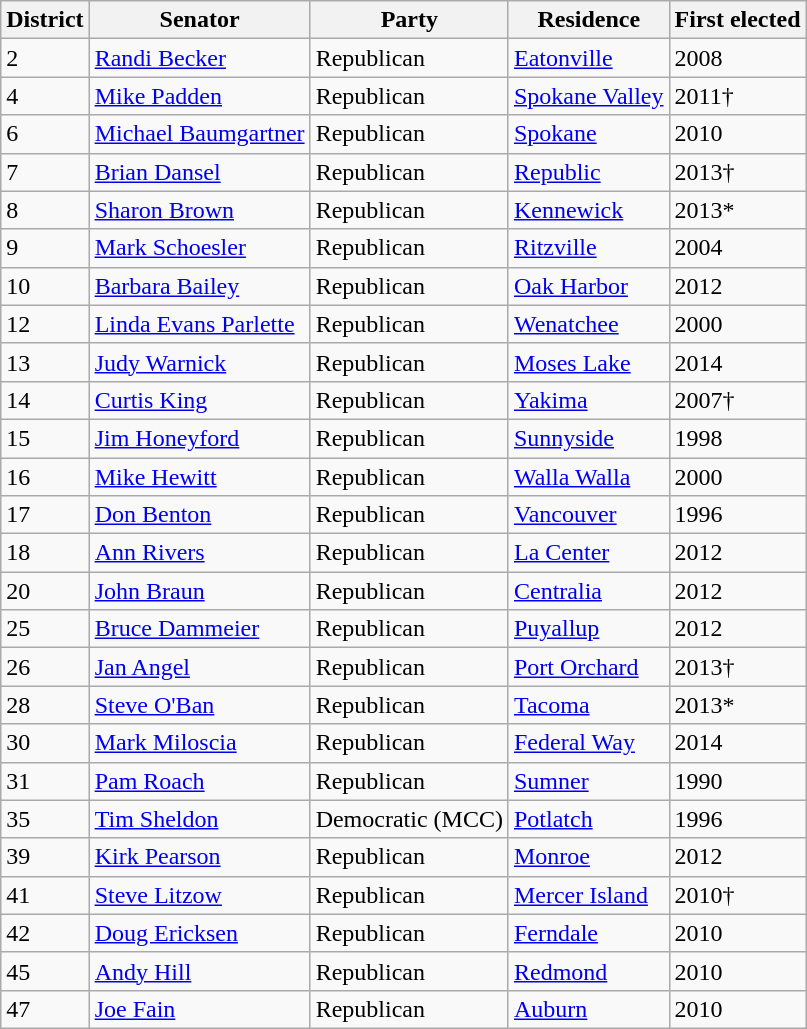<table class="wikitable sortable">
<tr>
<th>District</th>
<th>Senator</th>
<th>Party</th>
<th>Residence</th>
<th>First elected</th>
</tr>
<tr>
<td>2</td>
<td><a href='#'>Randi Becker</a></td>
<td>Republican</td>
<td><a href='#'>Eatonville</a></td>
<td>2008</td>
</tr>
<tr>
<td>4</td>
<td><a href='#'>Mike Padden</a></td>
<td>Republican</td>
<td><a href='#'>Spokane Valley</a></td>
<td>2011†</td>
</tr>
<tr>
<td>6</td>
<td><a href='#'>Michael Baumgartner</a></td>
<td>Republican</td>
<td><a href='#'>Spokane</a></td>
<td>2010</td>
</tr>
<tr>
<td>7</td>
<td><a href='#'>Brian Dansel</a></td>
<td>Republican</td>
<td><a href='#'>Republic</a></td>
<td>2013†</td>
</tr>
<tr>
<td>8</td>
<td><a href='#'>Sharon Brown</a></td>
<td>Republican</td>
<td><a href='#'>Kennewick</a></td>
<td>2013*</td>
</tr>
<tr>
<td>9</td>
<td><a href='#'>Mark Schoesler</a></td>
<td>Republican</td>
<td><a href='#'>Ritzville</a></td>
<td>2004</td>
</tr>
<tr>
<td>10</td>
<td><a href='#'>Barbara Bailey</a></td>
<td>Republican</td>
<td><a href='#'>Oak Harbor</a></td>
<td>2012</td>
</tr>
<tr>
<td>12</td>
<td><a href='#'>Linda Evans Parlette</a></td>
<td>Republican</td>
<td><a href='#'>Wenatchee</a></td>
<td>2000</td>
</tr>
<tr>
<td>13</td>
<td><a href='#'>Judy Warnick</a></td>
<td>Republican</td>
<td><a href='#'>Moses Lake</a></td>
<td>2014</td>
</tr>
<tr>
<td>14</td>
<td><a href='#'>Curtis King</a></td>
<td>Republican</td>
<td><a href='#'>Yakima</a></td>
<td>2007†</td>
</tr>
<tr>
<td>15</td>
<td><a href='#'>Jim Honeyford</a></td>
<td>Republican</td>
<td><a href='#'>Sunnyside</a></td>
<td>1998</td>
</tr>
<tr>
<td>16</td>
<td><a href='#'>Mike Hewitt</a></td>
<td>Republican</td>
<td><a href='#'>Walla Walla</a></td>
<td>2000</td>
</tr>
<tr>
<td>17</td>
<td><a href='#'>Don Benton</a></td>
<td>Republican</td>
<td><a href='#'>Vancouver</a></td>
<td>1996</td>
</tr>
<tr>
<td>18</td>
<td><a href='#'>Ann Rivers</a></td>
<td>Republican</td>
<td><a href='#'>La Center</a></td>
<td>2012</td>
</tr>
<tr>
<td>20</td>
<td><a href='#'>John Braun</a></td>
<td>Republican</td>
<td><a href='#'>Centralia</a></td>
<td>2012</td>
</tr>
<tr>
<td>25</td>
<td><a href='#'>Bruce Dammeier</a></td>
<td>Republican</td>
<td><a href='#'>Puyallup</a></td>
<td>2012</td>
</tr>
<tr>
<td>26</td>
<td><a href='#'>Jan Angel</a></td>
<td>Republican</td>
<td><a href='#'>Port Orchard</a></td>
<td>2013†</td>
</tr>
<tr>
<td>28</td>
<td><a href='#'>Steve O'Ban</a></td>
<td>Republican</td>
<td><a href='#'>Tacoma</a></td>
<td>2013*</td>
</tr>
<tr>
<td>30</td>
<td><a href='#'>Mark Miloscia</a></td>
<td>Republican</td>
<td><a href='#'>Federal Way</a></td>
<td>2014</td>
</tr>
<tr>
<td>31</td>
<td><a href='#'>Pam Roach</a></td>
<td>Republican</td>
<td><a href='#'>Sumner</a></td>
<td>1990</td>
</tr>
<tr>
<td>35</td>
<td><a href='#'>Tim Sheldon</a></td>
<td>Democratic (MCC)</td>
<td><a href='#'>Potlatch</a></td>
<td>1996</td>
</tr>
<tr>
<td>39</td>
<td><a href='#'>Kirk Pearson</a></td>
<td>Republican</td>
<td><a href='#'>Monroe</a></td>
<td>2012</td>
</tr>
<tr>
<td>41</td>
<td><a href='#'>Steve Litzow</a></td>
<td>Republican</td>
<td><a href='#'>Mercer Island</a></td>
<td>2010†</td>
</tr>
<tr>
<td>42</td>
<td><a href='#'>Doug Ericksen</a></td>
<td>Republican</td>
<td><a href='#'>Ferndale</a></td>
<td>2010</td>
</tr>
<tr>
<td>45</td>
<td><a href='#'>Andy Hill</a></td>
<td>Republican</td>
<td><a href='#'>Redmond</a></td>
<td>2010</td>
</tr>
<tr>
<td>47</td>
<td><a href='#'>Joe Fain</a></td>
<td>Republican</td>
<td><a href='#'>Auburn</a></td>
<td>2010</td>
</tr>
</table>
